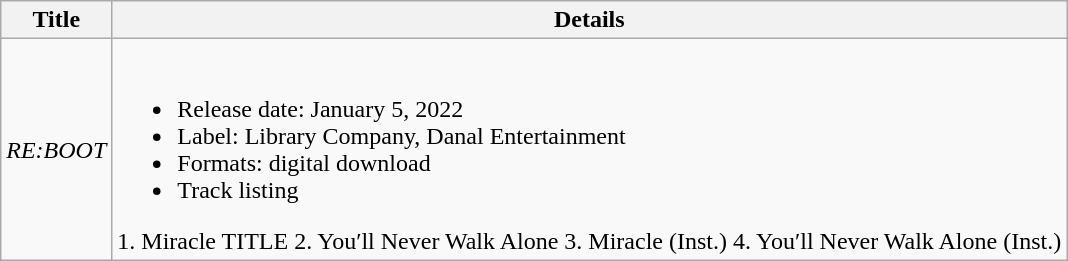<table class="wikitable">
<tr>
<th><strong>Title</strong></th>
<th><strong>Details</strong></th>
</tr>
<tr>
<td><em>RE:BOOT</em></td>
<td><br><ul><li>Release date: January 5, 2022</li><li>Label: Library Company, Danal Entertainment</li><li>Formats: digital download</li><li>Track listing</li></ul><div>
<div>1. Miracle TITLE
2. You′ll Never Walk Alone
3. Miracle (Inst.)
4. You′ll Never Walk Alone (Inst.)
</div>
</div></td>
</tr>
</table>
